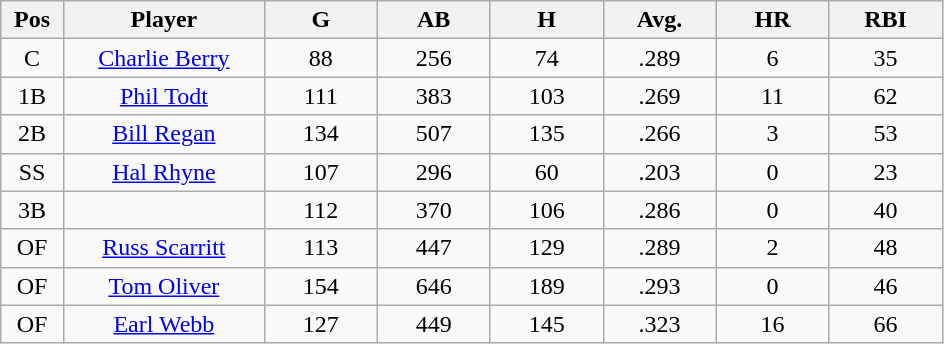<table class="wikitable sortable">
<tr>
<th bgcolor="#DDDDFF" width="5%">Pos</th>
<th bgcolor="#DDDDFF" width="16%">Player</th>
<th bgcolor="#DDDDFF" width="9%">G</th>
<th bgcolor="#DDDDFF" width="9%">AB</th>
<th bgcolor="#DDDDFF" width="9%">H</th>
<th bgcolor="#DDDDFF" width="9%">Avg.</th>
<th bgcolor="#DDDDFF" width="9%">HR</th>
<th bgcolor="#DDDDFF" width="9%">RBI</th>
</tr>
<tr align="center">
<td>C</td>
<td><a href='#'>Charlie Berry</a></td>
<td>88</td>
<td>256</td>
<td>74</td>
<td>.289</td>
<td>6</td>
<td>35</td>
</tr>
<tr align=center>
<td>1B</td>
<td><a href='#'>Phil Todt</a></td>
<td>111</td>
<td>383</td>
<td>103</td>
<td>.269</td>
<td>11</td>
<td>62</td>
</tr>
<tr align=center>
<td>2B</td>
<td><a href='#'>Bill Regan</a></td>
<td>134</td>
<td>507</td>
<td>135</td>
<td>.266</td>
<td>3</td>
<td>53</td>
</tr>
<tr align=center>
<td>SS</td>
<td><a href='#'>Hal Rhyne</a></td>
<td>107</td>
<td>296</td>
<td>60</td>
<td>.203</td>
<td>0</td>
<td>23</td>
</tr>
<tr align=center>
<td>3B</td>
<td></td>
<td>112</td>
<td>370</td>
<td>106</td>
<td>.286</td>
<td>0</td>
<td>40</td>
</tr>
<tr align="center">
<td>OF</td>
<td><a href='#'>Russ Scarritt</a></td>
<td>113</td>
<td>447</td>
<td>129</td>
<td>.289</td>
<td>2</td>
<td>48</td>
</tr>
<tr align=center>
<td>OF</td>
<td><a href='#'>Tom Oliver</a></td>
<td>154</td>
<td>646</td>
<td>189</td>
<td>.293</td>
<td>0</td>
<td>46</td>
</tr>
<tr align=center>
<td>OF</td>
<td><a href='#'>Earl Webb</a></td>
<td>127</td>
<td>449</td>
<td>145</td>
<td>.323</td>
<td>16</td>
<td>66</td>
</tr>
</table>
